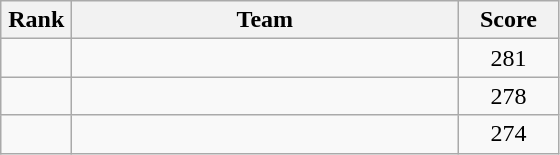<table class=wikitable style="text-align:center">
<tr>
<th width=40>Rank</th>
<th width=250>Team</th>
<th width=60>Score</th>
</tr>
<tr>
<td></td>
<td align=left></td>
<td>281</td>
</tr>
<tr>
<td></td>
<td align=left></td>
<td>278</td>
</tr>
<tr>
<td></td>
<td align=left></td>
<td>274</td>
</tr>
</table>
